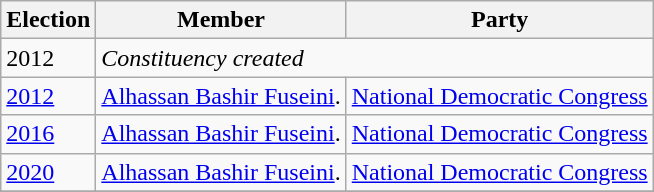<table class="wikitable">
<tr>
<th>Election</th>
<th>Member</th>
<th>Party</th>
</tr>
<tr>
<td>2012</td>
<td colspan=2><em>Constituency created</em></td>
</tr>
<tr>
<td><a href='#'>2012</a></td>
<td><a href='#'>Alhassan Bashir Fuseini</a>.</td>
<td><a href='#'>National Democratic Congress</a></td>
</tr>
<tr>
<td><a href='#'>2016</a></td>
<td><a href='#'>Alhassan Bashir Fuseini</a>.</td>
<td><a href='#'>National Democratic Congress</a></td>
</tr>
<tr>
<td><a href='#'>2020</a></td>
<td><a href='#'>Alhassan Bashir Fuseini</a>.</td>
<td><a href='#'>National Democratic Congress</a></td>
</tr>
<tr>
</tr>
</table>
